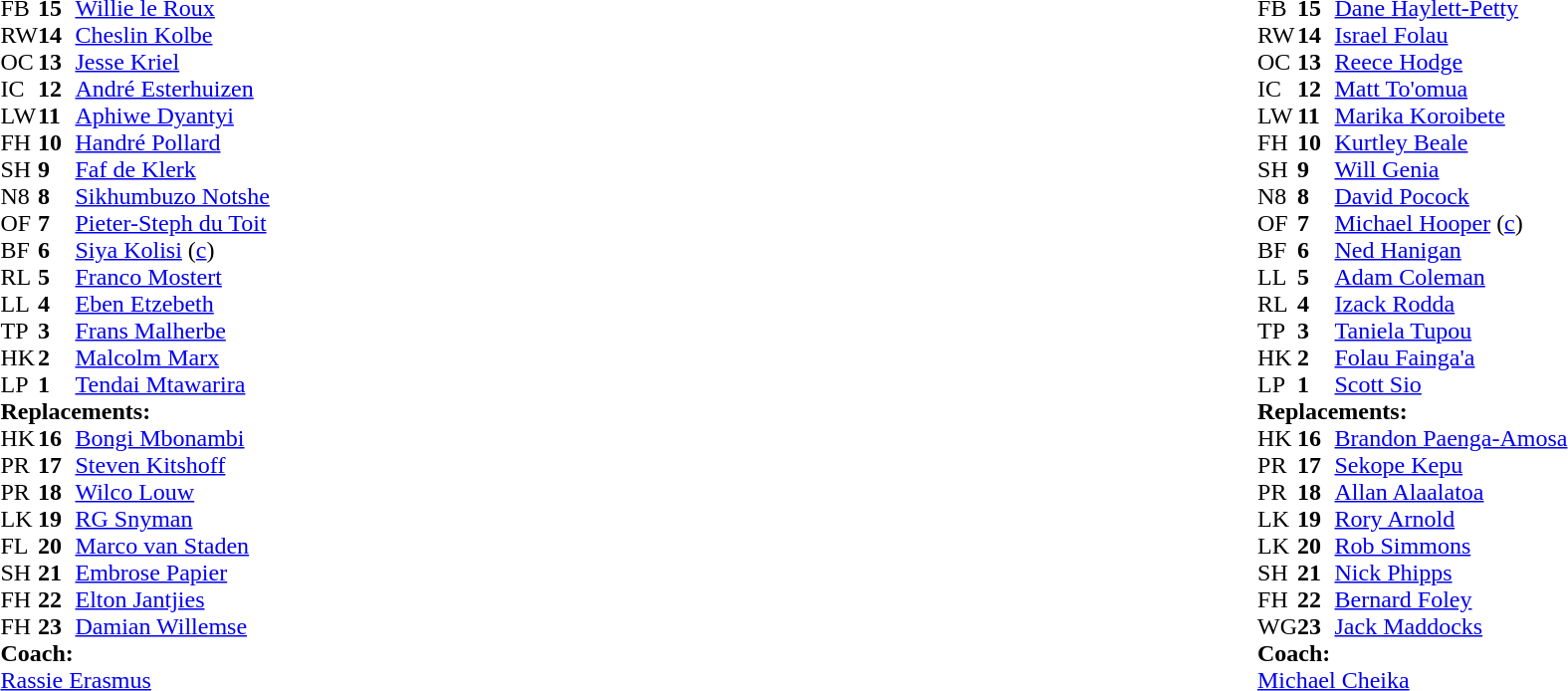<table style="width:100%;">
<tr>
<td style="vertical-align:top; width:50%"><br><table cellspacing="0" cellpadding="0">
<tr>
<th width="25"></th>
<th width="25"></th>
</tr>
<tr>
<td>FB</td>
<td><strong>15</strong></td>
<td><a href='#'>Willie le Roux</a></td>
</tr>
<tr>
<td>RW</td>
<td><strong>14</strong></td>
<td><a href='#'>Cheslin Kolbe</a></td>
</tr>
<tr>
<td>OC</td>
<td><strong>13</strong></td>
<td><a href='#'>Jesse Kriel</a></td>
</tr>
<tr>
<td>IC</td>
<td><strong>12</strong></td>
<td><a href='#'>André Esterhuizen</a></td>
</tr>
<tr>
<td>LW</td>
<td><strong>11</strong></td>
<td><a href='#'>Aphiwe Dyantyi</a></td>
<td></td>
</tr>
<tr>
<td>FH</td>
<td><strong>10</strong></td>
<td><a href='#'>Handré Pollard</a></td>
</tr>
<tr>
<td>SH</td>
<td><strong>9</strong></td>
<td><a href='#'>Faf de Klerk</a></td>
</tr>
<tr>
<td>N8</td>
<td><strong>8</strong></td>
<td><a href='#'>Sikhumbuzo Notshe</a></td>
<td></td>
<td></td>
</tr>
<tr>
<td>OF</td>
<td><strong>7</strong></td>
<td><a href='#'>Pieter-Steph du Toit</a></td>
</tr>
<tr>
<td>BF</td>
<td><strong>6</strong></td>
<td><a href='#'>Siya Kolisi</a> (<a href='#'>c</a>)</td>
</tr>
<tr>
<td>RL</td>
<td><strong>5</strong></td>
<td><a href='#'>Franco Mostert</a></td>
</tr>
<tr>
<td>LL</td>
<td><strong>4</strong></td>
<td><a href='#'>Eben Etzebeth</a></td>
<td></td>
<td></td>
</tr>
<tr>
<td>TP</td>
<td><strong>3</strong></td>
<td><a href='#'>Frans Malherbe</a></td>
<td></td>
<td></td>
</tr>
<tr>
<td>HK</td>
<td><strong>2</strong></td>
<td><a href='#'>Malcolm Marx</a></td>
<td></td>
<td></td>
</tr>
<tr>
<td>LP</td>
<td><strong>1</strong></td>
<td><a href='#'>Tendai Mtawarira</a></td>
<td></td>
<td></td>
</tr>
<tr>
<td colspan="3"><strong>Replacements:</strong></td>
</tr>
<tr>
<td>HK</td>
<td><strong>16</strong></td>
<td><a href='#'>Bongi Mbonambi</a></td>
<td></td>
<td></td>
</tr>
<tr>
<td>PR</td>
<td><strong>17</strong></td>
<td><a href='#'>Steven Kitshoff</a></td>
<td></td>
<td></td>
</tr>
<tr>
<td>PR</td>
<td><strong>18</strong></td>
<td><a href='#'>Wilco Louw</a></td>
<td></td>
<td></td>
</tr>
<tr>
<td>LK</td>
<td><strong>19</strong></td>
<td><a href='#'>RG Snyman</a></td>
<td></td>
<td></td>
</tr>
<tr>
<td>FL</td>
<td><strong>20</strong></td>
<td><a href='#'>Marco van Staden</a></td>
<td></td>
<td></td>
</tr>
<tr>
<td>SH</td>
<td><strong>21</strong></td>
<td><a href='#'>Embrose Papier</a></td>
</tr>
<tr>
<td>FH</td>
<td><strong>22</strong></td>
<td><a href='#'>Elton Jantjies</a></td>
</tr>
<tr>
<td>FH</td>
<td><strong>23</strong></td>
<td><a href='#'>Damian Willemse</a></td>
</tr>
<tr>
<td colspan="3"><strong>Coach:</strong></td>
</tr>
<tr>
<td colspan="4"> <a href='#'>Rassie Erasmus</a></td>
</tr>
</table>
</td>
<td style="vertical-align:top"></td>
<td style="vertical-align:top; width:50%"><br><table cellspacing="0" cellpadding="0" style="margin:auto">
<tr>
<th width="25"></th>
<th width="25"></th>
</tr>
<tr>
<td>FB</td>
<td><strong>15</strong></td>
<td><a href='#'>Dane Haylett-Petty</a></td>
</tr>
<tr>
<td>RW</td>
<td><strong>14</strong></td>
<td><a href='#'>Israel Folau</a></td>
</tr>
<tr>
<td>OC</td>
<td><strong>13</strong></td>
<td><a href='#'>Reece Hodge</a></td>
</tr>
<tr>
<td>IC</td>
<td><strong>12</strong></td>
<td><a href='#'>Matt To'omua</a></td>
</tr>
<tr>
<td>LW</td>
<td><strong>11</strong></td>
<td><a href='#'>Marika Koroibete</a></td>
<td></td>
<td></td>
</tr>
<tr>
<td>FH</td>
<td><strong>10</strong></td>
<td><a href='#'>Kurtley Beale</a></td>
</tr>
<tr>
<td>SH</td>
<td><strong>9</strong></td>
<td><a href='#'>Will Genia</a></td>
<td></td>
<td></td>
</tr>
<tr>
<td>N8</td>
<td><strong>8</strong></td>
<td><a href='#'>David Pocock</a></td>
</tr>
<tr>
<td>OF</td>
<td><strong>7</strong></td>
<td><a href='#'>Michael Hooper</a> (<a href='#'>c</a>)</td>
</tr>
<tr>
<td>BF</td>
<td><strong>6</strong></td>
<td><a href='#'>Ned Hanigan</a></td>
</tr>
<tr>
<td>LL</td>
<td><strong>5</strong></td>
<td><a href='#'>Adam Coleman</a></td>
<td></td>
<td></td>
</tr>
<tr>
<td>RL</td>
<td><strong>4</strong></td>
<td><a href='#'>Izack Rodda</a></td>
<td></td>
<td></td>
</tr>
<tr>
<td>TP</td>
<td><strong>3</strong></td>
<td><a href='#'>Taniela Tupou</a></td>
<td></td>
<td></td>
</tr>
<tr>
<td>HK</td>
<td><strong>2</strong></td>
<td><a href='#'>Folau Fainga'a</a></td>
<td></td>
<td></td>
</tr>
<tr>
<td>LP</td>
<td><strong>1</strong></td>
<td><a href='#'>Scott Sio</a></td>
<td></td>
<td></td>
</tr>
<tr>
<td colspan="3"><strong>Replacements:</strong></td>
</tr>
<tr>
<td>HK</td>
<td><strong>16</strong></td>
<td><a href='#'>Brandon Paenga-Amosa</a></td>
<td></td>
<td></td>
</tr>
<tr>
<td>PR</td>
<td><strong>17</strong></td>
<td><a href='#'>Sekope Kepu</a></td>
<td></td>
<td></td>
</tr>
<tr>
<td>PR</td>
<td><strong>18</strong></td>
<td><a href='#'>Allan Alaalatoa</a></td>
<td></td>
<td></td>
</tr>
<tr>
<td>LK</td>
<td><strong>19</strong></td>
<td><a href='#'>Rory Arnold</a></td>
<td></td>
<td></td>
</tr>
<tr>
<td>LK</td>
<td><strong>20</strong></td>
<td><a href='#'>Rob Simmons</a></td>
<td></td>
<td></td>
</tr>
<tr>
<td>SH</td>
<td><strong>21</strong></td>
<td><a href='#'>Nick Phipps</a></td>
<td></td>
<td></td>
</tr>
<tr>
<td>FH</td>
<td><strong>22</strong></td>
<td><a href='#'>Bernard Foley</a></td>
<td></td>
<td></td>
<td></td>
</tr>
<tr>
<td>WG</td>
<td><strong>23</strong></td>
<td><a href='#'>Jack Maddocks</a></td>
<td></td>
<td></td>
<td></td>
</tr>
<tr>
<td colspan="3"><strong>Coach:</strong></td>
</tr>
<tr>
<td colspan="4"> <a href='#'>Michael Cheika</a></td>
</tr>
</table>
</td>
</tr>
</table>
